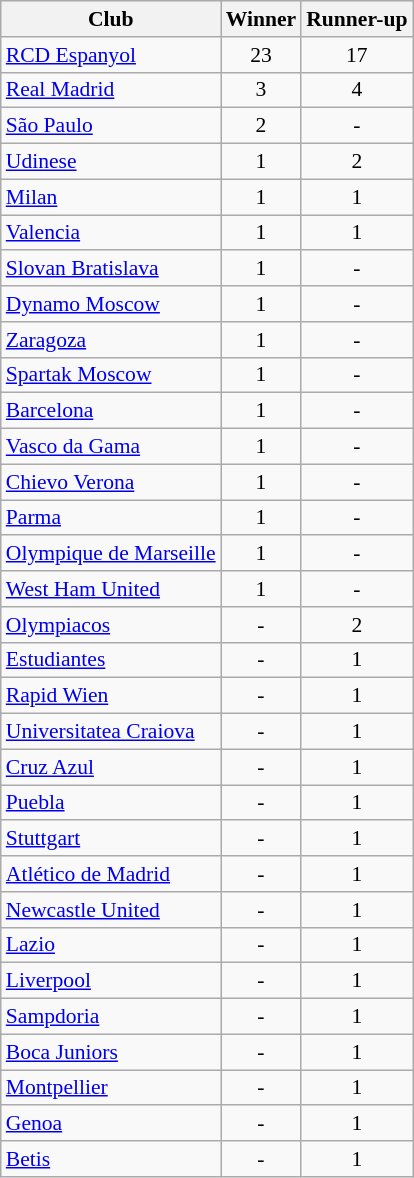<table class="wikitable" style="font-size:90%">
<tr style="background:#efefef;">
<th>Club</th>
<th>Winner</th>
<th>Runner-up</th>
</tr>
<tr>
<td> <a href='#'>RCD Espanyol</a></td>
<td align=center>23</td>
<td align=center>17</td>
</tr>
<tr>
<td> <a href='#'>Real Madrid</a></td>
<td align=center>3</td>
<td align=center>4</td>
</tr>
<tr>
<td> <a href='#'>São Paulo</a></td>
<td align=center>2</td>
<td align=center>-</td>
</tr>
<tr>
<td> <a href='#'>Udinese</a></td>
<td align=center>1</td>
<td align=center>2</td>
</tr>
<tr>
<td> <a href='#'>Milan</a></td>
<td align=center>1</td>
<td align=center>1</td>
</tr>
<tr>
<td> <a href='#'>Valencia</a></td>
<td align=center>1</td>
<td align=center>1</td>
</tr>
<tr>
<td> <a href='#'>Slovan Bratislava</a></td>
<td align=center>1</td>
<td align=center>-</td>
</tr>
<tr>
<td> <a href='#'>Dynamo Moscow</a></td>
<td align=center>1</td>
<td align=center>-</td>
</tr>
<tr>
<td> <a href='#'>Zaragoza</a></td>
<td align=center>1</td>
<td align=center>-</td>
</tr>
<tr>
<td> <a href='#'>Spartak Moscow</a></td>
<td align=center>1</td>
<td align=center>-</td>
</tr>
<tr>
<td> <a href='#'>Barcelona</a></td>
<td align=center>1</td>
<td align=center>-</td>
</tr>
<tr>
<td> <a href='#'>Vasco da Gama</a></td>
<td align=center>1</td>
<td align=center>-</td>
</tr>
<tr>
<td> <a href='#'>Chievo Verona</a></td>
<td align=center>1</td>
<td align=center>-</td>
</tr>
<tr>
<td> <a href='#'>Parma</a></td>
<td align=center>1</td>
<td align=center>-</td>
</tr>
<tr>
<td> <a href='#'>Olympique de Marseille</a></td>
<td align=center>1</td>
<td align=center>-</td>
</tr>
<tr>
<td> <a href='#'>West Ham United</a></td>
<td align=center>1</td>
<td align=center>-</td>
</tr>
<tr>
<td> <a href='#'>Olympiacos</a></td>
<td align=center>-</td>
<td align=center>2</td>
</tr>
<tr>
<td> <a href='#'>Estudiantes</a></td>
<td align=center>-</td>
<td align=center>1</td>
</tr>
<tr>
<td> <a href='#'>Rapid Wien</a></td>
<td align=center>-</td>
<td align=center>1</td>
</tr>
<tr>
<td> <a href='#'>Universitatea Craiova</a></td>
<td align=center>-</td>
<td align=center>1</td>
</tr>
<tr>
<td> <a href='#'>Cruz Azul</a></td>
<td align=center>-</td>
<td align=center>1</td>
</tr>
<tr>
<td> <a href='#'>Puebla</a></td>
<td align=center>-</td>
<td align=center>1</td>
</tr>
<tr>
<td> <a href='#'>Stuttgart</a></td>
<td align=center>-</td>
<td align=center>1</td>
</tr>
<tr>
<td> <a href='#'>Atlético de Madrid</a></td>
<td align=center>-</td>
<td align=center>1</td>
</tr>
<tr>
<td> <a href='#'>Newcastle United</a></td>
<td align=center>-</td>
<td align=center>1</td>
</tr>
<tr>
<td> <a href='#'>Lazio</a></td>
<td align=center>-</td>
<td align=center>1</td>
</tr>
<tr>
<td> <a href='#'>Liverpool</a></td>
<td align=center>-</td>
<td align=center>1</td>
</tr>
<tr>
<td> <a href='#'>Sampdoria</a></td>
<td align=center>-</td>
<td align=center>1</td>
</tr>
<tr>
<td> <a href='#'>Boca Juniors</a></td>
<td align=center>-</td>
<td align=center>1</td>
</tr>
<tr>
<td> <a href='#'>Montpellier</a></td>
<td align=center>-</td>
<td align=center>1</td>
</tr>
<tr>
<td> <a href='#'>Genoa</a></td>
<td align=center>-</td>
<td align=center>1</td>
</tr>
<tr>
<td> <a href='#'>Betis</a></td>
<td align=center>-</td>
<td align=center>1</td>
</tr>
</table>
